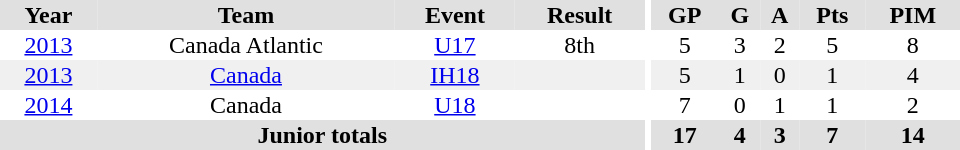<table border="0" cellpadding="1" cellspacing="0" ID="Table3" style="text-align:center; width:40em">
<tr ALIGN="center" bgcolor="#e0e0e0">
<th>Year</th>
<th>Team</th>
<th>Event</th>
<th>Result</th>
<th rowspan="99" bgcolor="#ffffff"></th>
<th>GP</th>
<th>G</th>
<th>A</th>
<th>Pts</th>
<th>PIM</th>
</tr>
<tr>
<td><a href='#'>2013</a></td>
<td>Canada Atlantic</td>
<td><a href='#'>U17</a></td>
<td>8th</td>
<td>5</td>
<td>3</td>
<td>2</td>
<td>5</td>
<td>8</td>
</tr>
<tr bgcolor="#f0f0f0">
<td><a href='#'>2013</a></td>
<td><a href='#'>Canada</a></td>
<td><a href='#'>IH18</a></td>
<td></td>
<td>5</td>
<td>1</td>
<td>0</td>
<td>1</td>
<td>4</td>
</tr>
<tr>
<td><a href='#'>2014</a></td>
<td>Canada</td>
<td><a href='#'>U18</a></td>
<td></td>
<td>7</td>
<td>0</td>
<td>1</td>
<td>1</td>
<td>2</td>
</tr>
<tr bgcolor="#e0e0e0">
<th colspan="4">Junior totals</th>
<th>17</th>
<th>4</th>
<th>3</th>
<th>7</th>
<th>14</th>
</tr>
</table>
